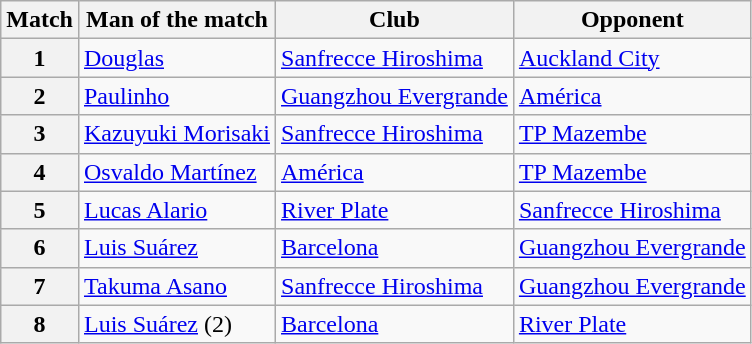<table class="wikitable sortable">
<tr>
<th>Match</th>
<th>Man of the match</th>
<th>Club</th>
<th>Opponent</th>
</tr>
<tr>
<th>1</th>
<td> <a href='#'>Douglas</a></td>
<td> <a href='#'>Sanfrecce Hiroshima</a></td>
<td> <a href='#'>Auckland City</a></td>
</tr>
<tr>
<th>2</th>
<td> <a href='#'>Paulinho</a></td>
<td> <a href='#'>Guangzhou Evergrande</a></td>
<td> <a href='#'>América</a></td>
</tr>
<tr>
<th>3</th>
<td> <a href='#'>Kazuyuki Morisaki</a></td>
<td> <a href='#'>Sanfrecce Hiroshima</a></td>
<td> <a href='#'>TP Mazembe</a></td>
</tr>
<tr>
<th>4</th>
<td> <a href='#'>Osvaldo Martínez</a></td>
<td> <a href='#'>América</a></td>
<td> <a href='#'>TP Mazembe</a></td>
</tr>
<tr>
<th>5</th>
<td> <a href='#'>Lucas Alario</a></td>
<td> <a href='#'>River Plate</a></td>
<td> <a href='#'>Sanfrecce Hiroshima</a></td>
</tr>
<tr>
<th>6</th>
<td> <a href='#'>Luis Suárez</a></td>
<td> <a href='#'>Barcelona</a></td>
<td> <a href='#'>Guangzhou Evergrande</a></td>
</tr>
<tr>
<th>7</th>
<td> <a href='#'>Takuma Asano</a></td>
<td> <a href='#'>Sanfrecce Hiroshima</a></td>
<td> <a href='#'>Guangzhou Evergrande</a></td>
</tr>
<tr>
<th>8</th>
<td> <a href='#'>Luis Suárez</a> (2)</td>
<td> <a href='#'>Barcelona</a></td>
<td> <a href='#'>River Plate</a></td>
</tr>
</table>
